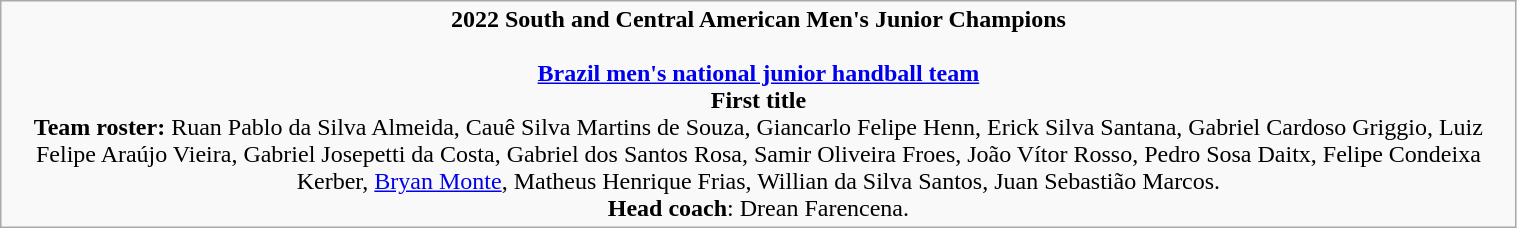<table class="wikitable" style="width: 80%;">
<tr style="text-align: center;">
<td><strong>2022 South and Central American Men's Junior Champions</strong><br><br><strong><a href='#'>Brazil men's national junior handball team</a></strong><br><strong>First title</strong><br><strong>Team roster:</strong> Ruan Pablo da Silva Almeida, Cauê Silva Martins de Souza, Giancarlo Felipe Henn, Erick Silva Santana, Gabriel Cardoso Griggio, Luiz Felipe Araújo Vieira, Gabriel Josepetti da Costa, Gabriel dos Santos Rosa, Samir Oliveira Froes, João Vítor Rosso, Pedro Sosa Daitx, Felipe Condeixa Kerber, <a href='#'>Bryan Monte</a>, Matheus Henrique Frias, Willian da Silva Santos, Juan Sebastião Marcos. <br><strong>Head coach</strong>: Drean Farencena.</td>
</tr>
</table>
